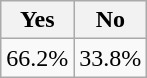<table class="wikitable">
<tr>
<th>Yes</th>
<th>No</th>
</tr>
<tr>
<td>66.2%</td>
<td>33.8%</td>
</tr>
</table>
